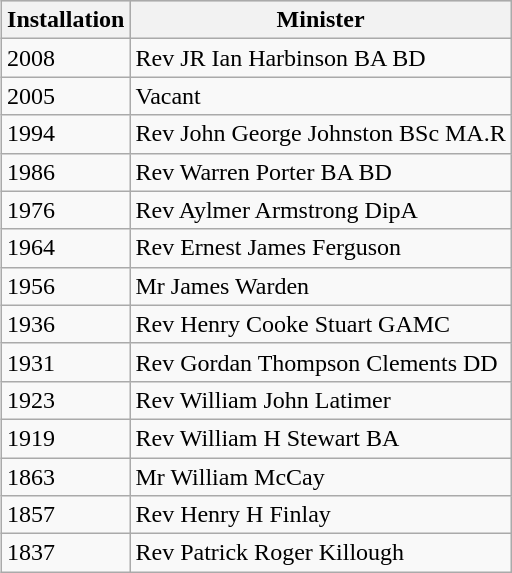<table class="wikitable" style="float:right; margin:10px 0 10px 10px; ">
<tr bgcolor=cccccc>
<th>Installation</th>
<th>Minister</th>
</tr>
<tr>
<td>2008</td>
<td>Rev JR Ian Harbinson BA BD</td>
</tr>
<tr>
<td>2005</td>
<td>Vacant</td>
</tr>
<tr>
<td>1994</td>
<td>Rev John George Johnston BSc MA.R</td>
</tr>
<tr>
<td>1986</td>
<td>Rev Warren Porter BA BD</td>
</tr>
<tr>
<td>1976</td>
<td>Rev Aylmer Armstrong DipA</td>
</tr>
<tr>
<td>1964</td>
<td>Rev Ernest James Ferguson</td>
</tr>
<tr>
<td>1956</td>
<td>Mr James Warden</td>
</tr>
<tr>
<td>1936</td>
<td>Rev Henry Cooke Stuart GAMC</td>
</tr>
<tr>
<td>1931</td>
<td>Rev Gordan Thompson Clements DD</td>
</tr>
<tr>
<td>1923</td>
<td>Rev William John Latimer</td>
</tr>
<tr>
<td>1919</td>
<td>Rev William H Stewart BA</td>
</tr>
<tr>
<td>1863</td>
<td>Mr William McCay</td>
</tr>
<tr>
<td>1857</td>
<td>Rev Henry H Finlay</td>
</tr>
<tr>
<td>1837</td>
<td>Rev Patrick Roger Killough</td>
</tr>
</table>
